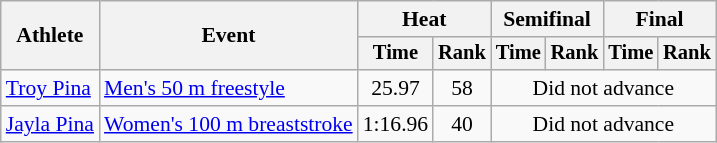<table class=wikitable style="font-size:90%">
<tr>
<th rowspan="2">Athlete</th>
<th rowspan="2">Event</th>
<th colspan="2">Heat</th>
<th colspan="2">Semifinal</th>
<th colspan="2">Final</th>
</tr>
<tr style="font-size:95%">
<th>Time</th>
<th>Rank</th>
<th>Time</th>
<th>Rank</th>
<th>Time</th>
<th>Rank</th>
</tr>
<tr align=center>
<td align=left><a href='#'>Troy Pina</a></td>
<td align=left><a href='#'>Men's 50 m freestyle</a></td>
<td>25.97</td>
<td>58</td>
<td colspan="4">Did not advance</td>
</tr>
<tr align=center>
<td align=left><a href='#'>Jayla Pina</a></td>
<td align=left><a href='#'>Women's 100 m breaststroke</a></td>
<td>1:16.96</td>
<td>40</td>
<td colspan="4">Did not advance</td>
</tr>
</table>
